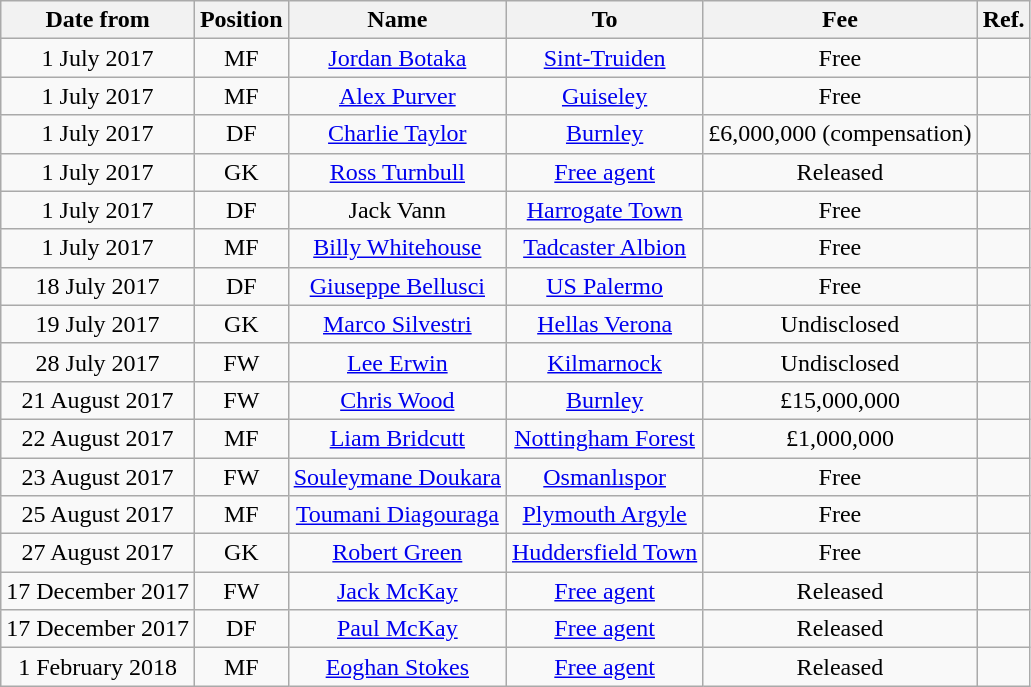<table class="wikitable" style="text-align:center;">
<tr>
<th>Date from</th>
<th>Position</th>
<th>Name</th>
<th>To</th>
<th>Fee</th>
<th>Ref.</th>
</tr>
<tr>
<td>1 July 2017</td>
<td>MF</td>
<td><a href='#'>Jordan Botaka</a></td>
<td><a href='#'>Sint-Truiden</a></td>
<td>Free</td>
<td></td>
</tr>
<tr>
<td>1 July 2017</td>
<td>MF</td>
<td><a href='#'>Alex Purver</a></td>
<td><a href='#'>Guiseley</a></td>
<td>Free</td>
<td></td>
</tr>
<tr>
<td>1 July 2017</td>
<td>DF</td>
<td><a href='#'>Charlie Taylor</a></td>
<td><a href='#'>Burnley</a></td>
<td>£6,000,000 (compensation)</td>
<td></td>
</tr>
<tr>
<td>1 July 2017</td>
<td>GK</td>
<td><a href='#'>Ross Turnbull</a></td>
<td><a href='#'>Free agent</a></td>
<td>Released</td>
<td></td>
</tr>
<tr>
<td>1 July 2017</td>
<td>DF</td>
<td>Jack Vann</td>
<td><a href='#'>Harrogate Town</a></td>
<td>Free</td>
<td></td>
</tr>
<tr>
<td>1 July 2017</td>
<td>MF</td>
<td><a href='#'>Billy Whitehouse</a></td>
<td><a href='#'>Tadcaster Albion</a></td>
<td>Free</td>
<td></td>
</tr>
<tr>
<td>18 July 2017</td>
<td>DF</td>
<td><a href='#'>Giuseppe Bellusci</a></td>
<td><a href='#'>US Palermo</a></td>
<td>Free</td>
<td></td>
</tr>
<tr>
<td>19 July 2017</td>
<td>GK</td>
<td><a href='#'>Marco Silvestri</a></td>
<td><a href='#'>Hellas Verona</a></td>
<td>Undisclosed</td>
<td></td>
</tr>
<tr>
<td>28 July 2017</td>
<td>FW</td>
<td><a href='#'>Lee Erwin</a></td>
<td><a href='#'>Kilmarnock</a></td>
<td>Undisclosed</td>
<td></td>
</tr>
<tr>
<td>21 August 2017</td>
<td>FW</td>
<td><a href='#'>Chris Wood</a></td>
<td><a href='#'>Burnley</a></td>
<td>£15,000,000</td>
<td></td>
</tr>
<tr>
<td>22 August 2017</td>
<td>MF</td>
<td><a href='#'>Liam Bridcutt</a></td>
<td><a href='#'>Nottingham Forest</a></td>
<td>£1,000,000</td>
<td></td>
</tr>
<tr>
<td>23 August 2017</td>
<td>FW</td>
<td><a href='#'>Souleymane Doukara</a></td>
<td><a href='#'>Osmanlıspor</a></td>
<td>Free</td>
<td></td>
</tr>
<tr>
<td>25 August 2017</td>
<td>MF</td>
<td><a href='#'>Toumani Diagouraga</a></td>
<td><a href='#'>Plymouth Argyle</a></td>
<td>Free</td>
<td></td>
</tr>
<tr>
<td>27 August 2017</td>
<td>GK</td>
<td><a href='#'>Robert Green</a></td>
<td><a href='#'>Huddersfield Town</a></td>
<td>Free</td>
<td></td>
</tr>
<tr>
<td>17 December 2017</td>
<td>FW</td>
<td><a href='#'>Jack McKay</a></td>
<td><a href='#'>Free agent</a></td>
<td>Released</td>
<td></td>
</tr>
<tr>
<td>17 December 2017</td>
<td>DF</td>
<td><a href='#'>Paul McKay</a></td>
<td><a href='#'>Free agent</a></td>
<td>Released</td>
<td></td>
</tr>
<tr>
<td>1 February 2018</td>
<td>MF</td>
<td><a href='#'>Eoghan Stokes</a></td>
<td><a href='#'>Free agent</a></td>
<td>Released</td>
<td></td>
</tr>
</table>
